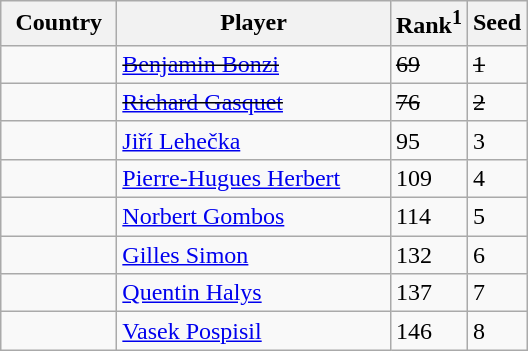<table class="sortable wikitable">
<tr>
<th width="70">Country</th>
<th width="175">Player</th>
<th>Rank<sup>1</sup></th>
<th>Seed</th>
</tr>
<tr>
<td><s></s></td>
<td><s><a href='#'>Benjamin Bonzi</a></s></td>
<td><s>69</s></td>
<td><s>1</s></td>
</tr>
<tr>
<td><s></s></td>
<td><s><a href='#'>Richard Gasquet</a></s></td>
<td><s>76</s></td>
<td><s>2</s></td>
</tr>
<tr>
<td></td>
<td><a href='#'>Jiří Lehečka</a></td>
<td>95</td>
<td>3</td>
</tr>
<tr>
<td></td>
<td><a href='#'>Pierre-Hugues Herbert</a></td>
<td>109</td>
<td>4</td>
</tr>
<tr>
<td></td>
<td><a href='#'>Norbert Gombos</a></td>
<td>114</td>
<td>5</td>
</tr>
<tr>
<td></td>
<td><a href='#'>Gilles Simon</a></td>
<td>132</td>
<td>6</td>
</tr>
<tr>
<td></td>
<td><a href='#'>Quentin Halys</a></td>
<td>137</td>
<td>7</td>
</tr>
<tr>
<td></td>
<td><a href='#'>Vasek Pospisil</a></td>
<td>146</td>
<td>8</td>
</tr>
</table>
